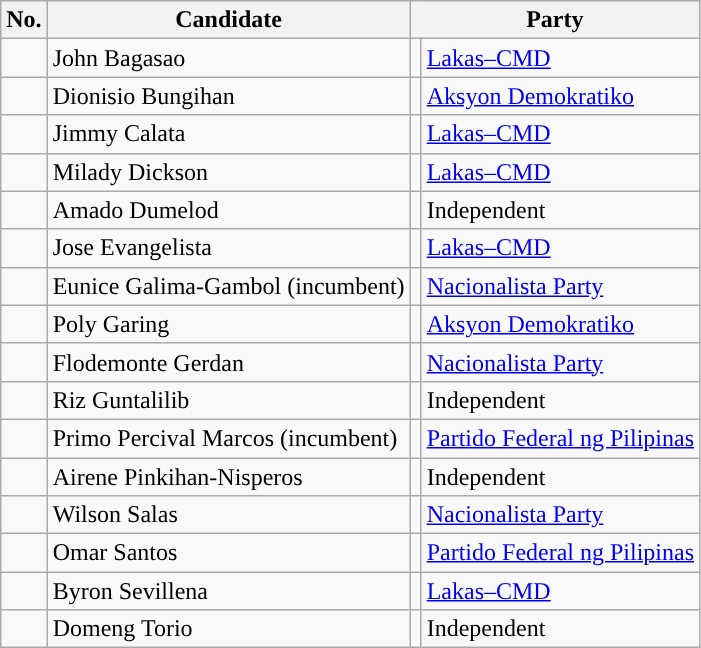<table class="wikitable sortable" style="text-align:left;">
<tr>
<th>No.</th>
<th>Candidate</th>
<th colspan="2">Party</th>
</tr>
<tr>
<td></td>
<td>John Bagasao</td>
<td></td>
<td><a href='#'>Lakas–CMD</a></td>
</tr>
<tr>
<td></td>
<td>Dionisio Bungihan</td>
<td></td>
<td><a href='#'>Aksyon Demokratiko</a></td>
</tr>
<tr>
<td></td>
<td>Jimmy Calata</td>
<td></td>
<td><a href='#'>Lakas–CMD</a></td>
</tr>
<tr>
<td></td>
<td>Milady Dickson</td>
<td></td>
<td><a href='#'>Lakas–CMD</a></td>
</tr>
<tr>
<td></td>
<td>Amado Dumelod</td>
<td></td>
<td>Independent</td>
</tr>
<tr>
<td></td>
<td>Jose Evangelista</td>
<td></td>
<td><a href='#'>Lakas–CMD</a></td>
</tr>
<tr>
<td></td>
<td>Eunice Galima-Gambol (incumbent)</td>
<td></td>
<td><a href='#'>Nacionalista Party</a></td>
</tr>
<tr>
<td></td>
<td>Poly Garing</td>
<td></td>
<td><a href='#'>Aksyon Demokratiko</a></td>
</tr>
<tr>
<td></td>
<td>Flodemonte Gerdan</td>
<td></td>
<td><a href='#'>Nacionalista Party</a></td>
</tr>
<tr>
<td></td>
<td>Riz Guntalilib</td>
<td></td>
<td>Independent</td>
</tr>
<tr>
<td></td>
<td>Primo Percival Marcos (incumbent)</td>
<td></td>
<td><a href='#'>Partido Federal ng Pilipinas</a></td>
</tr>
<tr>
<td></td>
<td>Airene Pinkihan-Nisperos</td>
<td></td>
<td>Independent</td>
</tr>
<tr>
<td></td>
<td>Wilson Salas</td>
<td></td>
<td><a href='#'>Nacionalista Party</a></td>
</tr>
<tr>
<td></td>
<td>Omar Santos</td>
<td></td>
<td><a href='#'>Partido Federal ng Pilipinas</a></td>
</tr>
<tr>
<td></td>
<td>Byron Sevillena</td>
<td></td>
<td><a href='#'>Lakas–CMD</a></td>
</tr>
<tr>
<td></td>
<td>Domeng Torio</td>
<td></td>
<td>Independent</td>
</tr>
</table>
